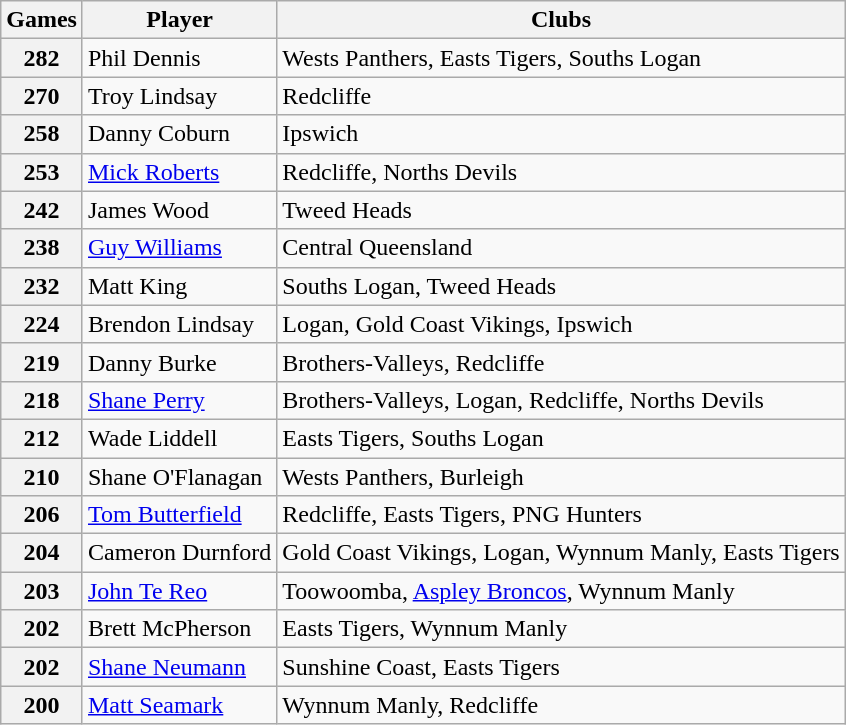<table class="wikitable">
<tr>
<th>Games</th>
<th>Player</th>
<th>Clubs</th>
</tr>
<tr>
<th>282</th>
<td>Phil Dennis</td>
<td> Wests Panthers,  Easts Tigers,  Souths Logan</td>
</tr>
<tr>
<th>270</th>
<td>Troy Lindsay</td>
<td> Redcliffe</td>
</tr>
<tr>
<th>258</th>
<td>Danny Coburn</td>
<td> Ipswich</td>
</tr>
<tr>
<th>253</th>
<td><a href='#'>Mick Roberts</a></td>
<td> Redcliffe,  Norths Devils</td>
</tr>
<tr>
<th>242</th>
<td>James Wood</td>
<td> Tweed Heads</td>
</tr>
<tr>
<th>238</th>
<td><a href='#'>Guy Williams</a></td>
<td> Central Queensland</td>
</tr>
<tr>
<th>232</th>
<td>Matt King</td>
<td> Souths Logan,  Tweed Heads</td>
</tr>
<tr>
<th>224</th>
<td>Brendon Lindsay</td>
<td> Logan,  Gold Coast Vikings,  Ipswich</td>
</tr>
<tr>
<th>219</th>
<td>Danny Burke</td>
<td> Brothers-Valleys,  Redcliffe</td>
</tr>
<tr>
<th>218</th>
<td><a href='#'>Shane Perry</a></td>
<td> Brothers-Valleys,  Logan,  Redcliffe,  Norths Devils</td>
</tr>
<tr>
<th>212</th>
<td>Wade Liddell</td>
<td> Easts Tigers,  Souths Logan</td>
</tr>
<tr>
<th>210</th>
<td>Shane O'Flanagan</td>
<td> Wests Panthers,  Burleigh</td>
</tr>
<tr>
<th>206</th>
<td><a href='#'>Tom Butterfield</a></td>
<td> Redcliffe,  Easts Tigers,  PNG Hunters</td>
</tr>
<tr>
<th>204</th>
<td>Cameron Durnford</td>
<td> Gold Coast Vikings,  Logan,  Wynnum Manly,  Easts Tigers</td>
</tr>
<tr>
<th>203</th>
<td><a href='#'>John Te Reo</a></td>
<td> Toowoomba,  <a href='#'>Aspley Broncos</a>,  Wynnum Manly</td>
</tr>
<tr>
<th>202</th>
<td>Brett McPherson</td>
<td> Easts Tigers,  Wynnum Manly</td>
</tr>
<tr>
<th>202</th>
<td><a href='#'>Shane Neumann</a></td>
<td> Sunshine Coast,  Easts Tigers</td>
</tr>
<tr>
<th>200</th>
<td><a href='#'>Matt Seamark</a></td>
<td> Wynnum Manly,  Redcliffe</td>
</tr>
</table>
